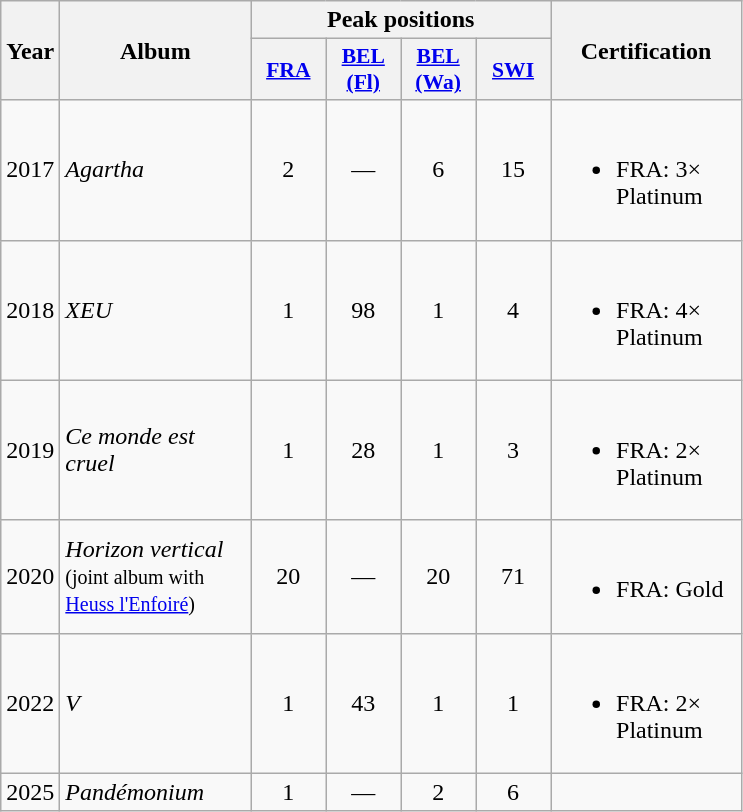<table class="wikitable">
<tr>
<th align="center" rowspan="2" width="10">Year</th>
<th align="center" rowspan="2" width="120">Album</th>
<th align="center" colspan="4" width="20">Peak positions</th>
<th align="center" rowspan="2" width="120">Certification</th>
</tr>
<tr>
<th scope="col" style="width:3em;font-size:90%;"><a href='#'>FRA</a><br></th>
<th scope="col" style="width:3em;font-size:90%;"><a href='#'>BEL <br>(Fl)</a><br></th>
<th scope="col" style="width:3em;font-size:90%;"><a href='#'>BEL <br>(Wa)</a><br></th>
<th scope="col" style="width:3em;font-size:90%;"><a href='#'>SWI</a><br></th>
</tr>
<tr>
<td style="text-align:center;">2017</td>
<td><em>Agartha</em></td>
<td style="text-align:center;">2</td>
<td style="text-align:center;">—</td>
<td style="text-align:center;">6</td>
<td style="text-align:center;">15</td>
<td><br><ul><li>FRA: 3× Platinum</li></ul></td>
</tr>
<tr>
<td style="text-align:center;">2018</td>
<td><em>XEU</em></td>
<td style="text-align:center;">1</td>
<td style="text-align:center;">98</td>
<td style="text-align:center;">1</td>
<td style="text-align:center;">4</td>
<td><br><ul><li>FRA: 4× Platinum</li></ul></td>
</tr>
<tr>
<td>2019</td>
<td><em>Ce monde est cruel</em></td>
<td style="text-align:center;">1</td>
<td style="text-align:center;">28</td>
<td style="text-align:center;">1</td>
<td style="text-align:center;">3</td>
<td><br><ul><li>FRA: 2× Platinum</li></ul></td>
</tr>
<tr>
<td>2020</td>
<td><em>Horizon vertical</em><br><small>(joint album with <a href='#'>Heuss l'Enfoiré</a>)</small></td>
<td style="text-align:center;">20</td>
<td style="text-align:center;">—</td>
<td style="text-align:center;">20</td>
<td style="text-align:center;">71</td>
<td><br><ul><li>FRA: Gold</li></ul></td>
</tr>
<tr>
<td>2022</td>
<td><em>V</em></td>
<td style="text-align:center;">1</td>
<td style="text-align:center;">43</td>
<td style="text-align:center;">1</td>
<td style="text-align:center;">1</td>
<td><br><ul><li>FRA: 2× Platinum</li></ul></td>
</tr>
<tr>
<td>2025</td>
<td><em>Pandémonium</em></td>
<td style="text-align:center;">1<br></td>
<td style="text-align:center;">—</td>
<td style="text-align:center;">2</td>
<td style="text-align:center;">6</td>
<td></td>
</tr>
</table>
